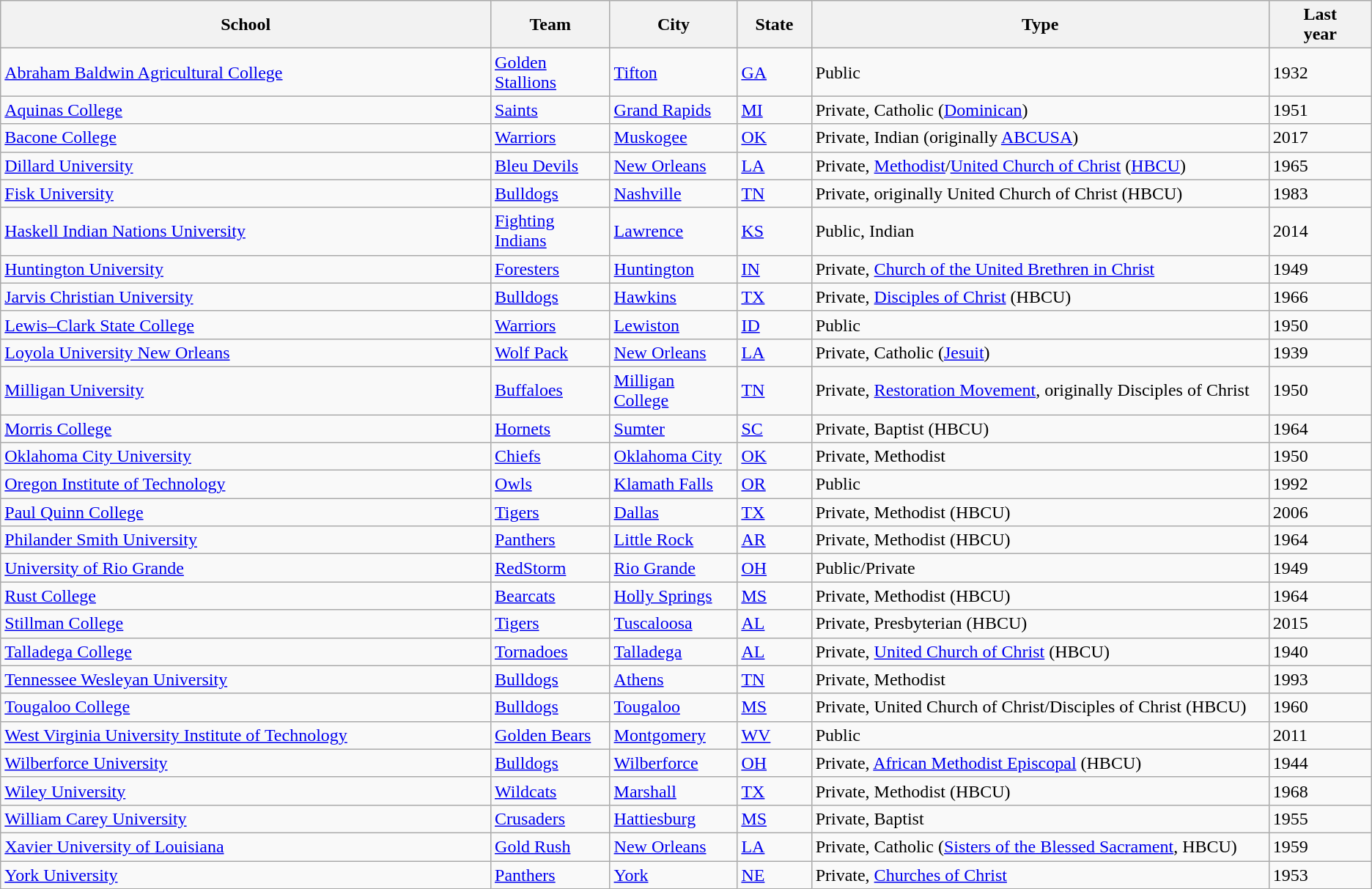<table class="wikitable sortable">
<tr>
<th style=width:45em>School</th>
<th style=width:8em>Team</th>
<th style=width:8em>City</th>
<th style=width:5em>State</th>
<th style=width:40em>Type</th>
<th style=width:08em>Last<br>year</th>
</tr>
<tr>
<td><a href='#'>Abraham Baldwin Agricultural College</a></td>
<td><a href='#'>Golden Stallions</a></td>
<td><a href='#'>Tifton</a></td>
<td><a href='#'>GA</a></td>
<td>Public</td>
<td>1932</td>
</tr>
<tr>
<td><a href='#'>Aquinas College</a></td>
<td><a href='#'>Saints</a></td>
<td><a href='#'>Grand Rapids</a></td>
<td><a href='#'>MI</a></td>
<td>Private, Catholic (<a href='#'>Dominican</a>)</td>
<td>1951</td>
</tr>
<tr>
<td><a href='#'>Bacone College</a></td>
<td><a href='#'>Warriors</a></td>
<td><a href='#'>Muskogee</a></td>
<td><a href='#'>OK</a></td>
<td>Private, Indian (originally <a href='#'>ABCUSA</a>)</td>
<td>2017</td>
</tr>
<tr>
<td><a href='#'>Dillard University</a></td>
<td><a href='#'>Bleu Devils</a></td>
<td><a href='#'>New Orleans</a></td>
<td><a href='#'>LA</a></td>
<td>Private, <a href='#'>Methodist</a>/<a href='#'>United Church of Christ</a> (<a href='#'>HBCU</a>)</td>
<td>1965</td>
</tr>
<tr>
<td><a href='#'>Fisk University</a></td>
<td><a href='#'>Bulldogs</a></td>
<td><a href='#'>Nashville</a></td>
<td><a href='#'>TN</a></td>
<td>Private, originally United Church of Christ (HBCU)</td>
<td>1983</td>
</tr>
<tr>
<td><a href='#'>Haskell Indian Nations University</a></td>
<td><a href='#'>Fighting Indians</a></td>
<td><a href='#'>Lawrence</a></td>
<td><a href='#'>KS</a></td>
<td>Public, Indian</td>
<td>2014</td>
</tr>
<tr>
<td><a href='#'>Huntington University</a></td>
<td><a href='#'>Foresters</a></td>
<td><a href='#'>Huntington</a></td>
<td><a href='#'>IN</a></td>
<td>Private, <a href='#'>Church of the United Brethren in Christ</a></td>
<td>1949</td>
</tr>
<tr>
<td><a href='#'>Jarvis Christian University</a></td>
<td><a href='#'>Bulldogs</a></td>
<td><a href='#'>Hawkins</a></td>
<td><a href='#'>TX</a></td>
<td>Private, <a href='#'>Disciples of Christ</a> (HBCU)</td>
<td>1966</td>
</tr>
<tr>
<td><a href='#'>Lewis–Clark State College</a></td>
<td><a href='#'>Warriors</a></td>
<td><a href='#'>Lewiston</a></td>
<td><a href='#'>ID</a></td>
<td>Public</td>
<td>1950</td>
</tr>
<tr>
<td><a href='#'>Loyola University New Orleans</a></td>
<td><a href='#'>Wolf Pack</a></td>
<td><a href='#'>New Orleans</a></td>
<td><a href='#'>LA</a></td>
<td>Private, Catholic (<a href='#'>Jesuit</a>)</td>
<td>1939</td>
</tr>
<tr>
<td><a href='#'>Milligan University</a></td>
<td><a href='#'>Buffaloes</a></td>
<td><a href='#'>Milligan College</a></td>
<td><a href='#'>TN</a></td>
<td>Private, <a href='#'>Restoration Movement</a>, originally Disciples of Christ</td>
<td>1950</td>
</tr>
<tr>
<td><a href='#'>Morris College</a></td>
<td><a href='#'>Hornets</a></td>
<td><a href='#'>Sumter</a></td>
<td><a href='#'>SC</a></td>
<td>Private, Baptist (HBCU)</td>
<td>1964</td>
</tr>
<tr>
<td><a href='#'>Oklahoma City University</a></td>
<td><a href='#'>Chiefs</a></td>
<td><a href='#'>Oklahoma City</a></td>
<td><a href='#'>OK</a></td>
<td>Private, Methodist</td>
<td>1950</td>
</tr>
<tr>
<td><a href='#'>Oregon Institute of Technology</a></td>
<td><a href='#'>Owls</a></td>
<td><a href='#'>Klamath Falls</a></td>
<td><a href='#'>OR</a></td>
<td>Public</td>
<td>1992</td>
</tr>
<tr>
<td><a href='#'>Paul Quinn College</a></td>
<td><a href='#'>Tigers</a></td>
<td><a href='#'>Dallas</a></td>
<td><a href='#'>TX</a></td>
<td>Private, Methodist (HBCU)</td>
<td>2006</td>
</tr>
<tr>
<td><a href='#'>Philander Smith University</a></td>
<td><a href='#'>Panthers</a></td>
<td><a href='#'>Little Rock</a></td>
<td><a href='#'>AR</a></td>
<td>Private, Methodist (HBCU)</td>
<td>1964</td>
</tr>
<tr>
<td><a href='#'>University of Rio Grande</a></td>
<td><a href='#'>RedStorm</a></td>
<td><a href='#'>Rio Grande</a></td>
<td><a href='#'>OH</a></td>
<td>Public/Private</td>
<td>1949</td>
</tr>
<tr>
<td><a href='#'>Rust College</a></td>
<td><a href='#'>Bearcats</a></td>
<td><a href='#'>Holly Springs</a></td>
<td><a href='#'>MS</a></td>
<td>Private, Methodist (HBCU)</td>
<td>1964</td>
</tr>
<tr>
<td><a href='#'>Stillman College</a></td>
<td><a href='#'>Tigers</a></td>
<td><a href='#'>Tuscaloosa</a></td>
<td><a href='#'>AL</a></td>
<td>Private, Presbyterian (HBCU)</td>
<td>2015</td>
</tr>
<tr>
<td><a href='#'>Talladega College</a></td>
<td><a href='#'>Tornadoes</a></td>
<td><a href='#'>Talladega</a></td>
<td><a href='#'>AL</a></td>
<td>Private, <a href='#'>United Church of Christ</a> (HBCU)</td>
<td>1940</td>
</tr>
<tr>
<td><a href='#'>Tennessee Wesleyan University</a></td>
<td><a href='#'>Bulldogs</a></td>
<td><a href='#'>Athens</a></td>
<td><a href='#'>TN</a></td>
<td>Private, Methodist</td>
<td>1993</td>
</tr>
<tr>
<td><a href='#'>Tougaloo College</a></td>
<td><a href='#'>Bulldogs</a></td>
<td><a href='#'>Tougaloo</a></td>
<td><a href='#'>MS</a></td>
<td>Private, United Church of Christ/Disciples of Christ (HBCU)</td>
<td>1960</td>
</tr>
<tr>
<td><a href='#'>West Virginia University Institute of Technology</a></td>
<td><a href='#'>Golden Bears</a></td>
<td><a href='#'>Montgomery</a></td>
<td><a href='#'>WV</a></td>
<td>Public</td>
<td>2011</td>
</tr>
<tr>
<td><a href='#'>Wilberforce University</a></td>
<td><a href='#'>Bulldogs</a></td>
<td><a href='#'>Wilberforce</a></td>
<td><a href='#'>OH</a></td>
<td>Private, <a href='#'>African Methodist Episcopal</a> (HBCU)</td>
<td>1944</td>
</tr>
<tr>
<td><a href='#'>Wiley University</a></td>
<td><a href='#'>Wildcats</a></td>
<td><a href='#'>Marshall</a></td>
<td><a href='#'>TX</a></td>
<td>Private, Methodist (HBCU)</td>
<td>1968</td>
</tr>
<tr>
<td><a href='#'>William Carey University</a></td>
<td><a href='#'>Crusaders</a></td>
<td><a href='#'>Hattiesburg</a></td>
<td><a href='#'>MS</a></td>
<td>Private, Baptist</td>
<td>1955</td>
</tr>
<tr>
<td><a href='#'>Xavier University of Louisiana</a></td>
<td><a href='#'>Gold Rush</a></td>
<td><a href='#'>New Orleans</a></td>
<td><a href='#'>LA</a></td>
<td>Private, Catholic (<a href='#'>Sisters of the Blessed Sacrament</a>, HBCU)</td>
<td>1959</td>
</tr>
<tr>
<td><a href='#'>York University</a></td>
<td><a href='#'>Panthers</a></td>
<td><a href='#'>York</a></td>
<td><a href='#'>NE</a></td>
<td>Private, <a href='#'>Churches of Christ</a></td>
<td>1953</td>
</tr>
</table>
